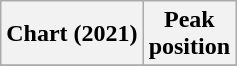<table class="wikitable plainrowheaders" style="text-align:center">
<tr>
<th>Chart (2021)</th>
<th>Peak<br>position</th>
</tr>
<tr>
</tr>
</table>
